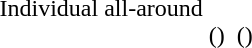<table>
<tr valign="top">
<td>Individual all-around<br></td>
<td><br>()</td>
<td></td>
<td><br>()</td>
</tr>
</table>
